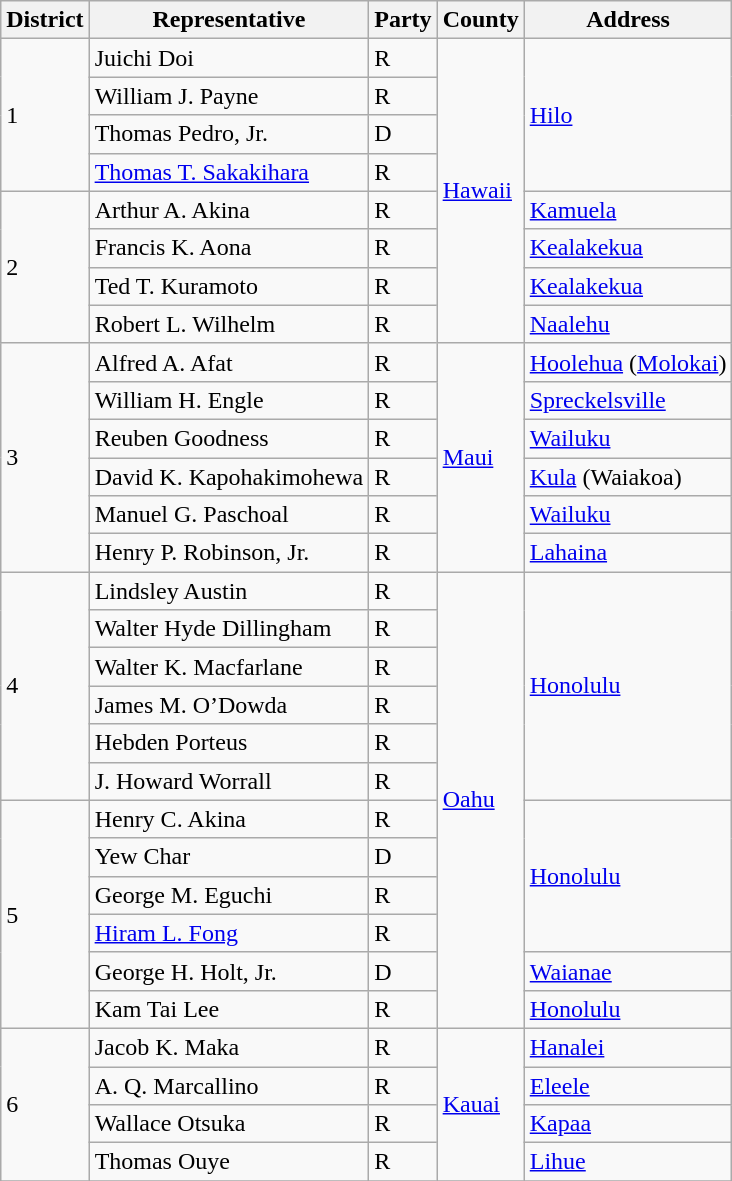<table class= "sortable wikitable">
<tr>
<th>District</th>
<th>Representative</th>
<th>Party</th>
<th>County</th>
<th>Address</th>
</tr>
<tr>
<td rowspan=4>1</td>
<td>Juichi Doi</td>
<td>R</td>
<td rowspan=8><a href='#'>Hawaii</a></td>
<td rowspan=4><a href='#'>Hilo</a></td>
</tr>
<tr>
<td>William J. Payne</td>
<td>R</td>
</tr>
<tr>
<td>Thomas Pedro, Jr.</td>
<td>D</td>
</tr>
<tr>
<td><a href='#'>Thomas T. Sakakihara</a></td>
<td>R</td>
</tr>
<tr>
<td rowspan=4>2</td>
<td>Arthur A. Akina</td>
<td>R</td>
<td><a href='#'>Kamuela</a></td>
</tr>
<tr>
<td>Francis K. Aona</td>
<td>R</td>
<td><a href='#'>Kealakekua</a></td>
</tr>
<tr>
<td>Ted T. Kuramoto</td>
<td>R</td>
<td><a href='#'>Kealakekua</a></td>
</tr>
<tr>
<td>Robert L. Wilhelm</td>
<td>R</td>
<td><a href='#'>Naalehu</a></td>
</tr>
<tr>
<td rowspan=6>3</td>
<td>Alfred A. Afat</td>
<td>R</td>
<td rowspan=6><a href='#'>Maui</a></td>
<td><a href='#'>Hoolehua</a> (<a href='#'>Molokai</a>)</td>
</tr>
<tr>
<td>William H. Engle</td>
<td>R</td>
<td><a href='#'>Spreckelsville</a></td>
</tr>
<tr>
<td>Reuben Goodness</td>
<td>R</td>
<td><a href='#'>Wailuku</a></td>
</tr>
<tr>
<td>David K. Kapohakimohewa</td>
<td>R</td>
<td><a href='#'>Kula</a> (Waiakoa)</td>
</tr>
<tr>
<td>Manuel G. Paschoal</td>
<td>R</td>
<td><a href='#'>Wailuku</a></td>
</tr>
<tr>
<td>Henry P. Robinson, Jr.</td>
<td>R</td>
<td><a href='#'>Lahaina</a></td>
</tr>
<tr>
<td rowspan=6>4</td>
<td>Lindsley Austin</td>
<td>R</td>
<td rowspan=12><a href='#'>Oahu</a></td>
<td rowspan=6><a href='#'>Honolulu</a></td>
</tr>
<tr>
<td>Walter Hyde Dillingham</td>
<td>R</td>
</tr>
<tr>
<td>Walter K. Macfarlane</td>
<td>R</td>
</tr>
<tr>
<td>James M. O’Dowda</td>
<td>R</td>
</tr>
<tr>
<td>Hebden Porteus</td>
<td>R</td>
</tr>
<tr>
<td>J. Howard Worrall</td>
<td>R</td>
</tr>
<tr>
<td rowspan=6>5</td>
<td>Henry C. Akina</td>
<td>R</td>
<td rowspan=4><a href='#'>Honolulu</a></td>
</tr>
<tr>
<td>Yew Char</td>
<td>D</td>
</tr>
<tr>
<td>George M. Eguchi</td>
<td>R</td>
</tr>
<tr>
<td><a href='#'>Hiram L. Fong</a></td>
<td>R</td>
</tr>
<tr>
<td>George H. Holt, Jr.</td>
<td>D</td>
<td><a href='#'>Waianae</a></td>
</tr>
<tr>
<td>Kam Tai Lee</td>
<td>R</td>
<td><a href='#'>Honolulu</a></td>
</tr>
<tr>
<td rowspan=4>6</td>
<td>Jacob K. Maka</td>
<td>R</td>
<td rowspan=4><a href='#'>Kauai</a></td>
<td><a href='#'>Hanalei</a></td>
</tr>
<tr>
<td>A. Q. Marcallino</td>
<td>R</td>
<td><a href='#'>Eleele</a></td>
</tr>
<tr>
<td>Wallace Otsuka</td>
<td>R</td>
<td><a href='#'>Kapaa</a></td>
</tr>
<tr>
<td>Thomas Ouye</td>
<td>R</td>
<td><a href='#'>Lihue</a></td>
</tr>
<tr>
</tr>
</table>
